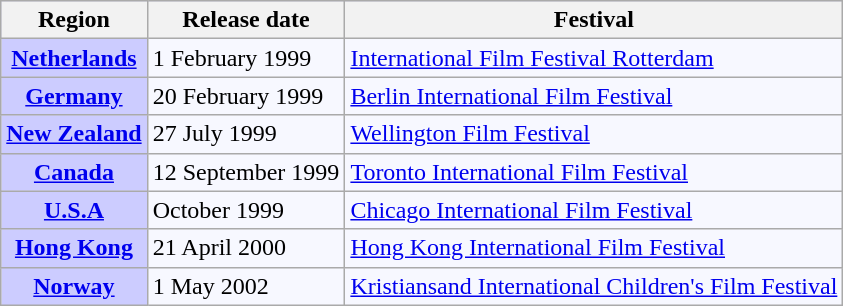<table class="wikitable sortable">
<tr style=background:#ccccff>
<th>Region</th>
<th>Release date</th>
<th>Festival</th>
</tr>
<tr>
<th style="background: #ccccff;"><a href='#'>Netherlands</a></th>
<td style="background: #f7f8ff; white-space: nowrap;">1 February 1999</td>
<td style="background: #f7f8ff; white-space: nowrap;"><a href='#'>International Film Festival Rotterdam</a></td>
</tr>
<tr>
<th style="background: #ccccff;"><a href='#'>Germany</a></th>
<td style="background: #f7f8ff; white-space: nowrap;">20 February 1999</td>
<td style="background: #f7f8ff; white-space: nowrap;"><a href='#'>Berlin International Film Festival</a></td>
</tr>
<tr>
<th style="background: #ccccff; white-space: nowrap;"><a href='#'>New Zealand</a></th>
<td style="background: #f7f8ff; white-space: nowrap;">27 July 1999</td>
<td style="background: #f7f8ff; white-space: nowrap;"><a href='#'>Wellington Film Festival</a></td>
</tr>
<tr>
<th style="background: #ccccff;"><a href='#'>Canada</a></th>
<td style="background: #f7f8ff; white-space: nowrap;">12 September 1999</td>
<td style="background: #f7f8ff; white-space: nowrap;"><a href='#'>Toronto International Film Festival</a></td>
</tr>
<tr>
<th style="background: #ccccff;"><a href='#'>U.S.A</a></th>
<td style="background: #f7f8ff; white-space: nowrap;">October 1999</td>
<td style="background: #f7f8ff; white-space: nowrap;"><a href='#'>Chicago International Film Festival</a></td>
</tr>
<tr>
<th style="background: #ccccff;"><a href='#'>Hong Kong</a></th>
<td style="background: #f7f8ff; white-space: nowrap;">21 April 2000</td>
<td style="background: #f7f8ff; white-space: nowrap;"><a href='#'>Hong Kong International Film Festival</a></td>
</tr>
<tr>
<th style="background: #ccccff;"><a href='#'>Norway</a></th>
<td style="background: #f7f8ff; white-space: nowrap;">1 May 2002</td>
<td style="background: #f7f8ff; white-space: nowrap;"><a href='#'>Kristiansand International Children's Film Festival</a></td>
</tr>
</table>
